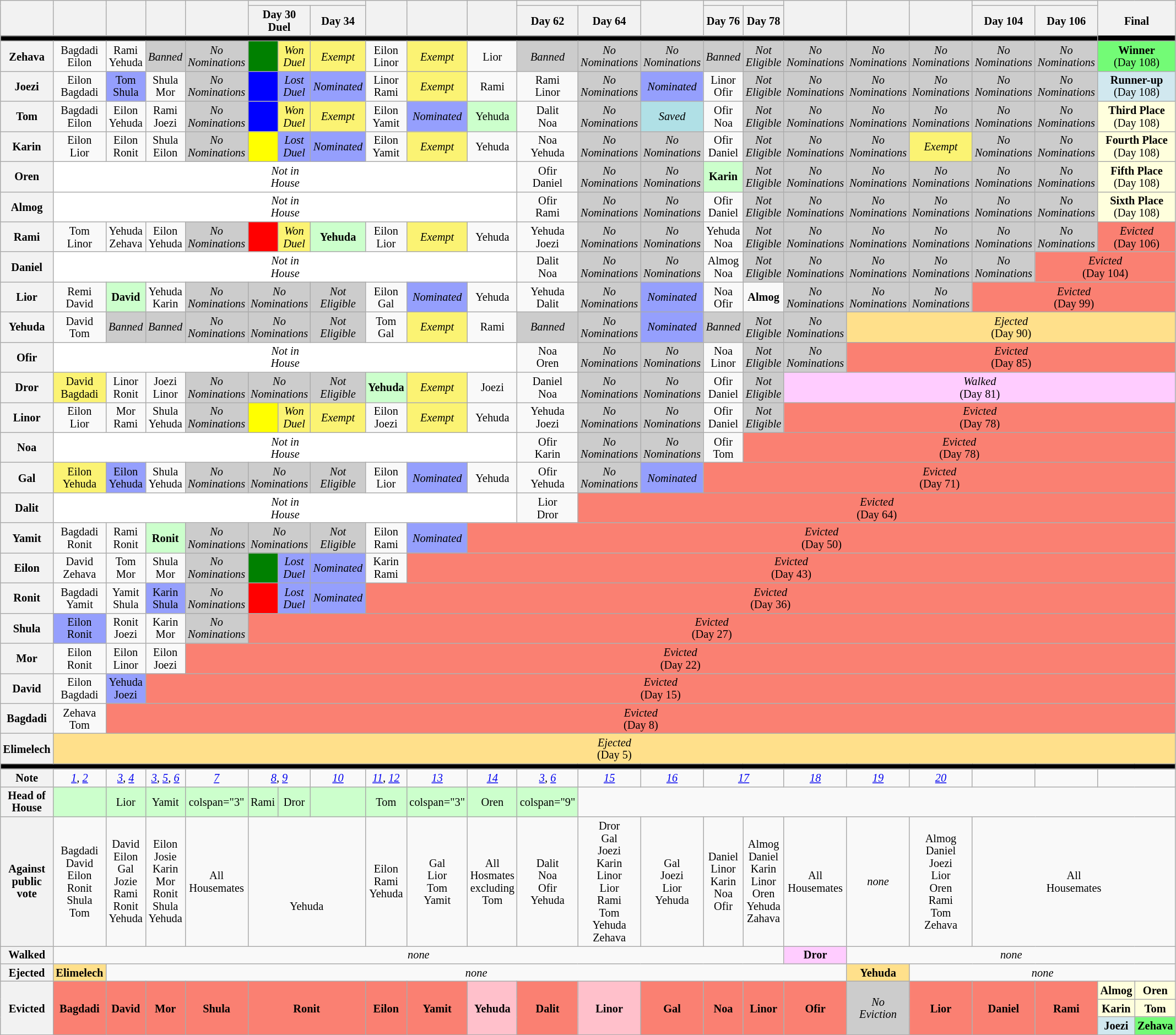<table class="wikitable" style="text-align:center; width:auto; font-size:85%; line-height:15px">
<tr>
<th rowspan="2" style="width: 1%;"></th>
<th rowspan="2" style="width: 5%;"></th>
<th rowspan="2" style="width: 5%;"></th>
<th rowspan="2" style="width: 5%;"></th>
<th rowspan="2" style="width: 5%;"></th>
<th colspan="3" style="width: 10%;"></th>
<th rowspan="2" style="width: 5%;"></th>
<th rowspan="2" style="width: 5%;"></th>
<th rowspan="2" style="width: 5%;"></th>
<th colspan="2" style="width: 10%;"></th>
<th rowspan="2" style="width: 5%;"></th>
<th colspan="2" style="width: 10%;"></th>
<th rowspan="2" style="width: 5%;"></th>
<th rowspan="2" style="width: 5%;"></th>
<th rowspan="2" style="width: 5%;"></th>
<th colspan="2" style="width: 10%;"></th>
<th colspan="2" rowspan="3" style="width: 10%;">Final</th>
</tr>
<tr>
<th colspan="2" style="width: 5%;">Day 30<br>Duel</th>
<th style="width: 5%;">Day 34</th>
<th style="width: 5%;">Day 62</th>
<th style="width: 5%;">Day 64</th>
<th style="width: 5%;">Day 76</th>
<th style="width: 5%;">Day 78</th>
<th style="width: 5%;">Day 104</th>
<th style="width: 5%;">Day 106</th>
</tr>
<tr>
<th colspan="23" style="background:black;"></th>
</tr>
<tr>
<th>Zehava</th>
<td>Bagdadi<br>Eilon</td>
<td>Rami<br>Yehuda</td>
<td style="background:#CCC;"><em>Banned</em></td>
<td style="background: #CCC;"><em>No<br>Nominations</em></td>
<td style="background: green;"></td>
<td style="background:#FBF373;"><em>Won<br>Duel</em></td>
<td style="background:#FBF373;"><em>Exempt</em></td>
<td>Eilon<br>Linor</td>
<td style="background: #FBF373;"><em>Exempt</em></td>
<td>Lior</td>
<td style="background:#CCC;"><em>Banned</em></td>
<td style="background: #CCC;"><em>No<br>Nominations</em></td>
<td style="background: #CCC;"><em>No<br>Nominations</em></td>
<td style="background: #CCC;"><em>Banned</em></td>
<td style="background: #CCC;"><em>Not<br>Eligible</em></td>
<td style="background: #CCC;"><em>No<br>Nominations</em></td>
<td style="background: #CCC;"><em>No<br>Nominations</em></td>
<td style="background: #CCC;"><em>No<br>Nominations</em></td>
<td style="background: #CCC;"><em>No<br>Nominations</em></td>
<td style="background: #CCC;"><em>No<br>Nominations</em></td>
<td colspan="2" style="background:#73FB76;"><strong>Winner</strong><br>(Day 108)</td>
</tr>
<tr>
<th>Joezi</th>
<td>Eilon<br>Bagdadi</td>
<td style="background:#959FFD;">Tom<br>Shula</td>
<td>Shula<br>Mor</td>
<td style="background: #CCC;"><em>No<br>Nominations</em></td>
<td style="background: blue;"></td>
<td style="background:#959FFD;"><em>Lost<br>Duel</em></td>
<td style="background:#959FFD;"><em>Nominated</em></td>
<td>Linor<br>Rami</td>
<td style="background: #FBF373;"><em>Exempt</em></td>
<td>Rami</td>
<td>Rami<br>Linor</td>
<td style="background: #CCC;"><em>No<br>Nominations</em></td>
<td style="background:#959FFD;"><em>Nominated</em></td>
<td>Linor<br>Ofir</td>
<td style="background: #CCC;"><em>Not<br>Eligible</em></td>
<td style="background: #CCC;"><em>No<br>Nominations</em></td>
<td style="background: #CCC;"><em>No<br>Nominations</em></td>
<td style="background: #CCC;"><em>No<br>Nominations</em></td>
<td style="background: #CCC;"><em>No<br>Nominations</em></td>
<td style="background: #CCC;"><em>No<br>Nominations</em></td>
<td colspan="2" style="background:#D1E8EF;"><strong>Runner-up</strong><br>(Day 108)</td>
</tr>
<tr>
<th>Tom</th>
<td>Bagdadi<br>Eilon</td>
<td>Eilon<br>Yehuda</td>
<td>Rami<br>Joezi</td>
<td style="background: #CCC;"><em>No<br>Nominations</em></td>
<td style="background: blue;"></td>
<td style="background:#FBF373;"><em>Won<br>Duel</em></td>
<td style="background:#FBF373;"><em>Exempt</em></td>
<td>Eilon<br>Yamit</td>
<td style="background:#959FFD;"><em>Nominated</em></td>
<td style="background: #CFC;">Yehuda</td>
<td>Dalit<br>Noa</td>
<td style="background: #CCC;"><em>No<br>Nominations</em></td>
<td style="background: #B0E0E6;"><em>Saved</em></td>
<td>Ofir<br>Noa</td>
<td style="background: #CCC;"><em>Not<br>Eligible</em></td>
<td style="background: #CCC;"><em>No<br>Nominations</em></td>
<td style="background: #CCC;"><em>No<br>Nominations</em></td>
<td style="background: #CCC;"><em>No<br>Nominations</em></td>
<td style="background: #CCC;"><em>No<br>Nominations</em></td>
<td style="background: #CCC;"><em>No<br>Nominations</em></td>
<td colspan="2" style="background:#FFFFDD;"><strong>Third Place</strong><br>(Day 108)</td>
</tr>
<tr>
<th>Karin</th>
<td>Eilon<br>Lior</td>
<td>Eilon<br>Ronit</td>
<td>Shula<br>Eilon</td>
<td style="background: #CCC;"><em>No<br>Nominations</em></td>
<td style="background: yellow;"></td>
<td style="background:#959FFD;"><em>Lost<br>Duel</em></td>
<td style="background:#959FFD;"><em>Nominated</em></td>
<td>Eilon<br>Yamit</td>
<td style="background: #FBF373;"><em>Exempt</em></td>
<td>Yehuda</td>
<td>Noa<br>Yehuda</td>
<td style="background: #CCC;"><em>No<br>Nominations</em></td>
<td style="background: #CCC;"><em>No<br>Nominations</em></td>
<td>Ofir<br>Daniel</td>
<td style="background: #CCC;"><em>Not<br>Eligible</em></td>
<td style="background: #CCC;"><em>No<br>Nominations</em></td>
<td style="background: #CCC;"><em>No<br>Nominations</em></td>
<td style="background: #FBF373;"><em>Exempt</em></td>
<td style="background: #CCC;"><em>No<br>Nominations</em></td>
<td style="background: #CCC;"><em>No<br>Nominations</em></td>
<td colspan="2" style="background:#FFFFDD;"><strong>Fourth Place</strong><br>(Day 108)</td>
</tr>
<tr>
<th>Oren</th>
<td colspan="10" style="background:white;"><em>Not in<br>House</em></td>
<td>Ofir<br>Daniel</td>
<td style="background: #CCC;"><em>No<br>Nominations</em></td>
<td style="background: #CCC;"><em>No<br>Nominations</em></td>
<td style="background:#cfc"><strong>Karin</strong></td>
<td style="background: #CCC;"><em>Not<br>Eligible</em></td>
<td style="background: #CCC;"><em>No<br>Nominations</em></td>
<td style="background: #CCC;"><em>No<br>Nominations</em></td>
<td style="background: #CCC;"><em>No<br>Nominations</em></td>
<td style="background: #CCC;"><em>No<br>Nominations</em></td>
<td style="background: #CCC;"><em>No<br>Nominations</em></td>
<td colspan="2" style="background:#FFFFDD;"><strong>Fifth Place</strong><br>(Day 108)</td>
</tr>
<tr>
<th>Almog</th>
<td colspan="10" style="background:white;"><em>Not in<br>House</em></td>
<td>Ofir<br>Rami</td>
<td style="background: #CCC;"><em>No<br>Nominations</em></td>
<td style="background: #CCC;"><em>No<br>Nominations</em></td>
<td>Ofir<br>Daniel</td>
<td style="background: #CCC;"><em>Not<br>Eligible</em></td>
<td style="background: #CCC;"><em>No<br>Nominations</em></td>
<td style="background: #CCC;"><em>No<br>Nominations</em></td>
<td style="background: #CCC;"><em>No<br>Nominations</em></td>
<td style="background: #CCC;"><em>No<br>Nominations</em></td>
<td style="background: #CCC;"><em>No<br>Nominations</em></td>
<td colspan="2" style="background:#FFFFDD;"><strong>Sixth Place</strong><br>(Day 108)</td>
</tr>
<tr>
<th>Rami</th>
<td>Tom<br>Linor</td>
<td>Yehuda<br>Zehava</td>
<td>Eilon<br>Yehuda</td>
<td style="background: #CCC;"><em>No<br>Nominations</em></td>
<td style="background: red;"></td>
<td style="background:#FBF373;"><em>Won<br>Duel</em></td>
<td style="background:#CFC;"><strong>Yehuda</strong></td>
<td>Eilon<br>Lior</td>
<td style="background: #FBF373;"><em>Exempt</em></td>
<td>Yehuda</td>
<td>Yehuda<br>Joezi</td>
<td style="background: #CCC;"><em>No<br>Nominations</em></td>
<td style="background: #CCC;"><em>No<br>Nominations</em></td>
<td>Yehuda<br>Noa</td>
<td style="background: #CCC;"><em>Not<br>Eligible</em></td>
<td style="background: #CCC;"><em>No<br>Nominations</em></td>
<td style="background: #CCC;"><em>No<br>Nominations</em></td>
<td style="background: #CCC;"><em>No<br>Nominations</em></td>
<td style="background: #CCC;"><em>No<br>Nominations</em></td>
<td style="background: #CCC;"><em>No<br>Nominations</em></td>
<td colspan="2" style="background: salmon;"><em>Evicted</em><br>(Day 106)</td>
</tr>
<tr>
<th>Daniel</th>
<td colspan="10" style="background:white;"><em>Not in<br>House</em></td>
<td>Dalit<br>Noa</td>
<td style="background: #CCC;"><em>No<br>Nominations</em></td>
<td style="background: #CCC;"><em>No<br>Nominations</em></td>
<td>Almog<br>Noa</td>
<td style="background: #CCC;"><em>Not<br>Eligible</em></td>
<td style="background: #CCC;"><em>No<br>Nominations</em></td>
<td style="background: #CCC;"><em>No<br>Nominations</em></td>
<td style="background: #CCC;"><em>No<br>Nominations</em></td>
<td style="background: #CCC;"><em>No<br>Nominations</em></td>
<td colspan="3" style="background:salmon"><em>Evicted</em><br>(Day 104)</td>
</tr>
<tr>
<th>Lior</th>
<td>Remi<br>David</td>
<td style="background:#CFC;"><strong>David</strong></td>
<td>Yehuda<br>Karin</td>
<td style="background: #CCC;"><em>No<br>Nominations</em></td>
<td colspan="2" style="background: #CCC;"><em>No<br>Nominations</em></td>
<td style="background: #CCC;"><em>Not<br>Eligible</em></td>
<td>Eilon<br>Gal</td>
<td style="background:#959FFD;"><em>Nominated</em></td>
<td>Yehuda</td>
<td>Yehuda<br>Dalit</td>
<td style="background: #CCC;"><em>No<br>Nominations</em></td>
<td style="background:#959FFD;"><em>Nominated</em></td>
<td>Noa<br>Ofir</td>
<td><strong>Almog</strong></td>
<td style="background: #CCC;"><em>No<br>Nominations</em></td>
<td style="background: #CCC;"><em>No<br>Nominations</em></td>
<td style="background: #CCC;"><em>No<br>Nominations</em></td>
<td colspan="4" style="background:salmon"><em>Evicted</em><br>(Day 99)</td>
</tr>
<tr>
<th>Yehuda</th>
<td>David<br>Tom</td>
<td style="background:#CCC;"><em>Banned</em></td>
<td style="background:#CCC;"><em>Banned</em></td>
<td style="background: #CCC;"><em>No<br>Nominations</em></td>
<td colspan="2" style="background: #CCC;"><em>No<br>Nominations</em></td>
<td style="background: #CCC;"><em>Not<br>Eligible</em></td>
<td>Tom<br>Gal</td>
<td style="background: #FBF373;"><em>Exempt</em></td>
<td>Rami</td>
<td style="background:#CCC;"><em>Banned</em></td>
<td style="background: #CCC;"><em>No<br>Nominations</em></td>
<td style="background:#959FFD;"><em>Nominated</em></td>
<td style="background: #CCC;"><em>Banned</em></td>
<td style="background: #CCC;"><em>Not<br>Eligible</em></td>
<td style="background: #CCC;"><em>No<br>Nominations</em></td>
<td colspan="6" style="background: #FFE08B;"><em>Ejected</em><br>(Day 90)</td>
</tr>
<tr>
<th>Ofir</th>
<td colspan="10" style="background:white;"><em>Not in<br>House</em></td>
<td>Noa<br>Oren</td>
<td style="background: #CCC;"><em>No<br>Nominations</em></td>
<td style="background: #CCC;"><em>No<br>Nominations</em></td>
<td>Noa<br>Linor</td>
<td style="background: #CCC;"><em>Not<br>Eligible</em></td>
<td style="background: #CCC;"><em>No<br>Nominations</em></td>
<td colspan="6" style="background:salmon"><em>Evicted</em><br>(Day 85)</td>
</tr>
<tr>
<th>Dror</th>
<td style="background: #FBF373;">David<br>Bagdadi</td>
<td>Linor<br>Ronit</td>
<td>Joezi<br>Linor</td>
<td style="background: #CCC;"><em>No<br>Nominations</em></td>
<td colspan="2" style="background: #CCC;"><em>No<br>Nominations</em></td>
<td style="background: #CCC;"><em>Not<br>Eligible</em></td>
<td style="background: #CFC;"><strong>Yehuda</strong></td>
<td style="background: #FBF373;"><em>Exempt</em></td>
<td>Joezi</td>
<td>Daniel<br>Noa</td>
<td style="background: #CCC;"><em>No<br>Nominations</em></td>
<td style="background: #CCC;"><em>No<br>Nominations</em></td>
<td>Ofir<br>Daniel</td>
<td style="background: #CCC;"><em>Not<br>Eligible</em></td>
<td colspan="7" style="background:#fcf"><em>Walked</em><br>(Day 81)</td>
</tr>
<tr>
<th>Linor</th>
<td>Eilon<br>Lior</td>
<td>Mor<br>Rami</td>
<td>Shula<br>Yehuda</td>
<td style="background: #CCC;"><em>No<br>Nominations</em></td>
<td style="background: yellow;"></td>
<td style="background:#FBF373;"><em>Won<br>Duel</em></td>
<td style="background:#FBF373;"><em>Exempt</em></td>
<td>Eilon<br>Joezi</td>
<td style="background: #FBF373;"><em>Exempt</em></td>
<td>Yehuda</td>
<td>Yehuda<br>Joezi</td>
<td style="background: #CCC;"><em>No<br>Nominations</em></td>
<td style="background: #CCC;"><em>No<br>Nominations</em></td>
<td>Ofir<br>Daniel</td>
<td style="background: #CCC;"><em>Not<br>Eligible</em></td>
<td colspan="7" style="background:salmon"><em>Evicted</em><br>(Day 78)</td>
</tr>
<tr>
<th>Noa</th>
<td colspan="10" style="background:white;"><em>Not in<br>House</em></td>
<td>Ofir<br>Karin</td>
<td style="background: #CCC;"><em>No<br>Nominations</em></td>
<td style="background: #CCC;"><em>No<br>Nominations</em></td>
<td>Ofir<br>Tom</td>
<td colspan="8" style="background:salmon"><em>Evicted</em><br>(Day 78)</td>
</tr>
<tr>
<th>Gal</th>
<td style="background: #FBF373;">Eilon<br>Yehuda</td>
<td style="background:#959FFD;">Eilon<br>Yehuda</td>
<td>Shula<br>Yehuda</td>
<td style="background: #CCC;"><em>No<br>Nominations</em></td>
<td colspan="2" style="background: #CCC;"><em>No<br>Nominations</em></td>
<td style="background: #CCC;"><em>Not<br>Eligible</em></td>
<td>Eilon<br>Lior</td>
<td style="background:#959FFD;"><em>Nominated</em></td>
<td>Yehuda</td>
<td>Ofir<br>Yehuda</td>
<td style="background: #CCC;"><em>No<br>Nominations</em></td>
<td style="background:#959FFD;"><em>Nominated</em></td>
<td colspan="9" style="background:salmon"><em>Evicted</em><br>(Day 71)</td>
</tr>
<tr>
<th>Dalit</th>
<td colspan="10" style="background:white;"><em>Not in<br>House</em></td>
<td>Lior<br>Dror</td>
<td colspan="11" style="background:salmon"><em>Evicted</em><br>(Day 64)</td>
</tr>
<tr>
<th>Yamit</th>
<td>Bagdadi<br>Ronit</td>
<td>Rami<br>Ronit</td>
<td style="background:#CFC;"><strong>Ronit</strong></td>
<td style="background: #CCC;"><em>No<br>Nominations</em></td>
<td colspan="2" style="background: #CCC;"><em>No<br>Nominations</em></td>
<td style="background: #CCC;"><em>Not<br>Eligible</em></td>
<td>Eilon<br>Rami</td>
<td style="background:#959FFD;"><em>Nominated</em></td>
<td colspan="13" style="background:salmon"><em>Evicted</em><br>(Day 50)</td>
</tr>
<tr>
<th>Eilon</th>
<td>David<br>Zehava</td>
<td>Tom<br>Mor</td>
<td>Shula<br>Mor</td>
<td style="background: #CCC;"><em>No<br>Nominations</em></td>
<td style="background: green; width:0.1%"></td>
<td style="background:#959FFD; width:4.9%"><em>Lost<br>Duel</em></td>
<td style="background:#959FFD;"><em>Nominated</em></td>
<td>Karin<br>Rami</td>
<td colspan="14" style="background:salmon"><em>Evicted</em><br>(Day 43)</td>
</tr>
<tr>
<th>Ronit</th>
<td>Bagdadi<br>Yamit</td>
<td>Yamit<br>Shula</td>
<td style="background:#959FFD;">Karin<br>Shula</td>
<td style="background: #CCC;"><em>No<br>Nominations</em></td>
<td style="background: red;"></td>
<td style="background:#959FFD;"><em>Lost<br>Duel</em></td>
<td style="background:#959FFD;"><em>Nominated</em></td>
<td colspan="15" style="background:salmon"><em>Evicted</em><br>(Day 36)</td>
</tr>
<tr>
<th>Shula</th>
<td style="background:#959FFD;">Eilon<br>Ronit</td>
<td>Ronit<br>Joezi</td>
<td>Karin<br>Mor</td>
<td style="background: #CCC;"><em>No<br>Nominations</em></td>
<td colspan="18" style="background:salmon"><em>Evicted</em><br>(Day 27)</td>
</tr>
<tr>
<th>Mor</th>
<td>Eilon<br>Ronit</td>
<td>Eilon<br>Linor</td>
<td>Eilon<br>Joezi</td>
<td colspan="19" style="background:salmon"><em>Evicted</em><br>(Day 22)</td>
</tr>
<tr>
<th>David</th>
<td>Eilon<br>Bagdadi</td>
<td style="background:#959FFD;">Yehuda<br>Joezi</td>
<td colspan="20" style="background:salmon"><em>Evicted</em><br>(Day 15)</td>
</tr>
<tr>
<th>Bagdadi</th>
<td>Zehava<br>Tom</td>
<td colspan="21" style="background:salmon"><em>Evicted</em><br>(Day 8)</td>
</tr>
<tr>
<th>Elimelech</th>
<td colspan="22" style="background:#FFE08B;"><em>Ejected</em><br>(Day 5)</td>
</tr>
<tr>
<th colspan="23" style="background:black;"></th>
</tr>
<tr>
<th>Note</th>
<td><em><a href='#'>1</a>, <a href='#'>2</a></em></td>
<td><em><a href='#'>3</a>, <a href='#'>4</a></em></td>
<td><em><a href='#'>3</a>, <a href='#'>5</a>, <a href='#'>6</a></em></td>
<td><em><a href='#'>7</a></em></td>
<td colspan="2"><em><a href='#'>8</a>, <a href='#'>9</a></em></td>
<td><em><a href='#'>10</a></em></td>
<td><em><a href='#'>11</a>, <a href='#'>12</a></em></td>
<td><em><a href='#'>13</a></em></td>
<td><em><a href='#'>14</a></em></td>
<td><em><a href='#'>3</a>, <a href='#'>6</a></em></td>
<td><em><a href='#'>15</a></em></td>
<td><em><a href='#'>16</a></em></td>
<td colspan="2"><em><a href='#'>17</a></em></td>
<td><em><a href='#'>18</a></em></td>
<td><em><a href='#'>19</a></em></td>
<td><em><a href='#'>20</a></em></td>
<td></td>
<td></td>
<td colspan="2"></td>
</tr>
<tr style="background: #CFC;" |>
<th>Head of<br>House</th>
<td></td>
<td>Lior</td>
<td>Yamit</td>
<td>colspan="3" </td>
<td>Rami</td>
<td>Dror</td>
<td></td>
<td>Tom</td>
<td>colspan="3" </td>
<td>Oren</td>
<td>colspan="9" </td>
</tr>
<tr>
<th>Against<br>public vote</th>
<td>Bagdadi<br>David<br>Eilon<br>Ronit<br>Shula<br>Tom</td>
<td>David<br>Eilon<br>Gal<br>Jozie<br>Rami<br>Ronit<br>Yehuda</td>
<td>Eilon<br>Josie<br>Karin<br>Mor<br>Ronit<br>Shula<br>Yehuda</td>
<td>All<br>Housemates</td>
<td colspan="3"><br><br><br><br>Yehuda</td>
<td>Eilon<br>Rami<br>Yehuda</td>
<td>Gal<br>Lior<br>Tom<br>Yamit</td>
<td>All Hosmates excluding Tom</td>
<td>Dalit<br>Noa<br>Ofir<br>Yehuda</td>
<td>Dror<br>Gal<br>Joezi<br>Karin<br>Linor<br>Lior<br>Rami<br>Tom<br>Yehuda<br>Zehava</td>
<td>Gal<br>Joezi<br>Lior<br>Yehuda</td>
<td>Daniel<br>Linor<br>Karin<br>Noa<br>Ofir</td>
<td>Almog<br>Daniel<br>Karin<br>Linor<br>Oren<br>Yehuda<br>Zahava</td>
<td>All<br>Housemates</td>
<td><em>none</em></td>
<td>Almog<br>Daniel<br>Joezi<br>Lior<br>Oren<br>Rami<br>Tom<br>Zehava</td>
<td colspan="4">All<br>Housemates</td>
</tr>
<tr>
<th>Walked</th>
<td colspan="15"><em>none</em></td>
<td style="background: #FCF;"><strong>Dror</strong></td>
<td colspan="6"><em>none</em></td>
</tr>
<tr>
<th>Ejected</th>
<td style="background: #FFE08B;"><strong>Elimelech</strong></td>
<td colspan="15"><em>none</em></td>
<td style="background: #FFE08B;"><strong>Yehuda</strong></td>
<td colspan="5"><em>none</em></td>
</tr>
<tr>
<th rowspan="3">Evicted</th>
<td rowspan="3" style="background:#FA8072"><strong>Bagdadi</strong><br></td>
<td rowspan="3" style="background:#FA8072"><strong>David</strong><br></td>
<td rowspan="3" style="background:#FA8072"><strong>Mor</strong><br></td>
<td rowspan="3" style="background:#FA8072"><strong>Shula</strong><br></td>
<td colspan="3" rowspan="3" style="background:#FA8072"><strong>Ronit</strong><br></td>
<td rowspan="3" style="background:#FA8072"><strong>Eilon</strong><br></td>
<td rowspan="3" style="background:#FA8072"><strong>Yamit</strong><br></td>
<td rowspan="3" style="background:#FFC0CB"><strong>Yehuda</strong><br></td>
<td rowspan="3" style="background:#FA8072"><strong>Dalit</strong><br></td>
<td rowspan="3" style="background:#FFC0CB"><strong>Linor</strong><br></td>
<td rowspan="3" style="background:#FA8072"><strong>Gal</strong><br></td>
<td rowspan="3" style="background:#FA8072"><strong>Noa</strong><br></td>
<td rowspan="3" style="background:#FA8072"><strong>Linor</strong><br></td>
<td rowspan="3" style="background:#FA8072"><strong>Ofir</strong><br></td>
<td rowspan="3" style="background:#CCC"><em>No<br>Eviction</em></td>
<td rowspan="3" style="background:#FA8072"><strong>Lior</strong><br></td>
<td rowspan="3" style="background:#FA8072"><strong>Daniel</strong><br></td>
<td rowspan="3" style="background:#FA8072"><strong>Rami</strong><br></td>
<td style="background:#FFFFDD"><strong>Almog</strong><br></td>
<td style="background:#FFFFDD"><strong>Oren</strong><br></td>
</tr>
<tr>
<td style="background:#FFFFDD"><strong>Karin</strong><br></td>
<td style="background:#FFFFDD"><strong>Tom</strong><br></td>
</tr>
<tr>
<td style="background:#D1E8EF"><strong>Joezi</strong><br></td>
<td style="background:#73FB76"><strong>Zehava</strong><br></td>
</tr>
</table>
